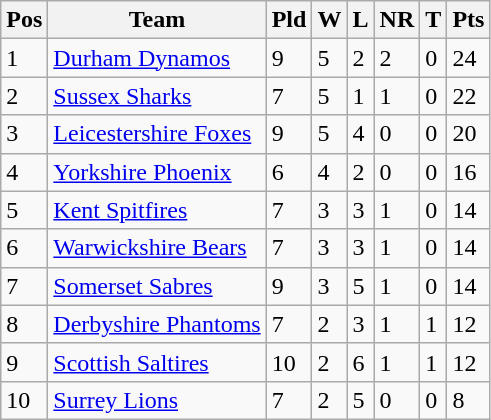<table class="wikitable">
<tr>
<th>Pos</th>
<th>Team</th>
<th>Pld</th>
<th>W</th>
<th>L</th>
<th>NR</th>
<th>T</th>
<th>Pts</th>
</tr>
<tr>
<td>1</td>
<td><a href='#'>Durham Dynamos</a></td>
<td>9</td>
<td>5</td>
<td>2</td>
<td>2</td>
<td>0</td>
<td>24</td>
</tr>
<tr>
<td>2</td>
<td><a href='#'>Sussex Sharks</a></td>
<td>7</td>
<td>5</td>
<td>1</td>
<td>1</td>
<td>0</td>
<td>22</td>
</tr>
<tr>
<td>3</td>
<td><a href='#'>Leicestershire Foxes</a></td>
<td>9</td>
<td>5</td>
<td>4</td>
<td>0</td>
<td>0</td>
<td>20</td>
</tr>
<tr>
<td>4</td>
<td><a href='#'>Yorkshire Phoenix</a></td>
<td>6</td>
<td>4</td>
<td>2</td>
<td>0</td>
<td>0</td>
<td>16</td>
</tr>
<tr>
<td>5</td>
<td><a href='#'>Kent Spitfires</a></td>
<td>7</td>
<td>3</td>
<td>3</td>
<td>1</td>
<td>0</td>
<td>14</td>
</tr>
<tr>
<td>6</td>
<td><a href='#'>Warwickshire Bears</a></td>
<td>7</td>
<td>3</td>
<td>3</td>
<td>1</td>
<td>0</td>
<td>14</td>
</tr>
<tr>
<td>7</td>
<td><a href='#'>Somerset Sabres</a></td>
<td>9</td>
<td>3</td>
<td>5</td>
<td>1</td>
<td>0</td>
<td>14</td>
</tr>
<tr>
<td>8</td>
<td><a href='#'>Derbyshire Phantoms</a></td>
<td>7</td>
<td>2</td>
<td>3</td>
<td>1</td>
<td>1</td>
<td>12</td>
</tr>
<tr>
<td>9</td>
<td><a href='#'>Scottish Saltires</a></td>
<td>10</td>
<td>2</td>
<td>6</td>
<td>1</td>
<td>1</td>
<td>12</td>
</tr>
<tr>
<td>10</td>
<td><a href='#'>Surrey Lions</a></td>
<td>7</td>
<td>2</td>
<td>5</td>
<td>0</td>
<td>0</td>
<td>8</td>
</tr>
</table>
